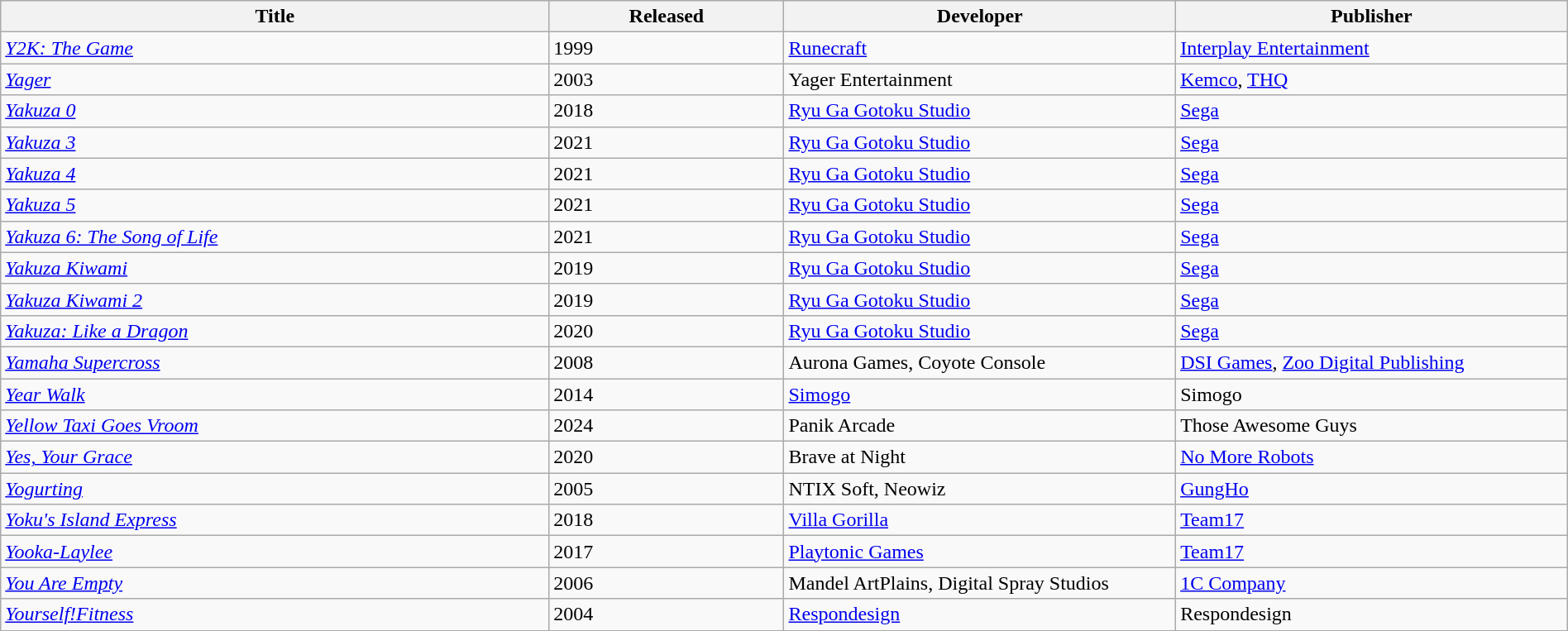<table class="wikitable sortable" width="100%" style="margin:0px 0px">
<tr>
<th width=35%>Title</th>
<th width=15%>Released</th>
<th width=25%>Developer</th>
<th width=25%>Publisher</th>
</tr>
<tr>
<td><em><a href='#'>Y2K: The Game</a></em></td>
<td>1999</td>
<td><a href='#'>Runecraft</a></td>
<td><a href='#'>Interplay Entertainment</a></td>
</tr>
<tr>
<td><em><a href='#'>Yager</a></em></td>
<td>2003</td>
<td>Yager Entertainment</td>
<td><a href='#'>Kemco</a>, <a href='#'>THQ</a></td>
</tr>
<tr>
<td><em><a href='#'>Yakuza 0</a></em></td>
<td>2018</td>
<td><a href='#'>Ryu Ga Gotoku Studio</a></td>
<td><a href='#'>Sega</a></td>
</tr>
<tr>
<td><em><a href='#'>Yakuza 3</a></em></td>
<td>2021</td>
<td><a href='#'>Ryu Ga Gotoku Studio</a></td>
<td><a href='#'>Sega</a></td>
</tr>
<tr>
<td><em><a href='#'>Yakuza 4</a></em></td>
<td>2021</td>
<td><a href='#'>Ryu Ga Gotoku Studio</a></td>
<td><a href='#'>Sega</a></td>
</tr>
<tr>
<td><em><a href='#'>Yakuza 5</a></em></td>
<td>2021</td>
<td><a href='#'>Ryu Ga Gotoku Studio</a></td>
<td><a href='#'>Sega</a></td>
</tr>
<tr>
<td><em><a href='#'>Yakuza 6: The Song of Life</a></em></td>
<td>2021</td>
<td><a href='#'>Ryu Ga Gotoku Studio</a></td>
<td><a href='#'>Sega</a></td>
</tr>
<tr>
<td><em><a href='#'>Yakuza Kiwami</a></em></td>
<td>2019</td>
<td><a href='#'>Ryu Ga Gotoku Studio</a></td>
<td><a href='#'>Sega</a></td>
</tr>
<tr>
<td><em><a href='#'>Yakuza Kiwami 2</a></em></td>
<td>2019</td>
<td><a href='#'>Ryu Ga Gotoku Studio</a></td>
<td><a href='#'>Sega</a></td>
</tr>
<tr>
<td><em><a href='#'>Yakuza: Like a Dragon</a></em></td>
<td>2020</td>
<td><a href='#'>Ryu Ga Gotoku Studio</a></td>
<td><a href='#'>Sega</a></td>
</tr>
<tr>
<td><em><a href='#'>Yamaha Supercross</a></em></td>
<td>2008</td>
<td>Aurona Games, Coyote Console</td>
<td><a href='#'>DSI Games</a>, <a href='#'>Zoo Digital Publishing</a></td>
</tr>
<tr>
<td><em><a href='#'>Year Walk</a></em></td>
<td>2014</td>
<td><a href='#'>Simogo</a></td>
<td>Simogo</td>
</tr>
<tr>
<td><em><a href='#'>Yellow Taxi Goes Vroom</a></em></td>
<td>2024</td>
<td>Panik Arcade</td>
<td>Those Awesome Guys</td>
</tr>
<tr>
<td><em><a href='#'>Yes, Your Grace</a></em></td>
<td>2020</td>
<td>Brave at Night</td>
<td><a href='#'>No More Robots</a></td>
</tr>
<tr>
<td><em><a href='#'>Yogurting</a></em></td>
<td>2005</td>
<td>NTIX Soft, Neowiz</td>
<td><a href='#'>GungHo</a></td>
</tr>
<tr>
<td><em><a href='#'>Yoku's Island Express</a></em></td>
<td>2018</td>
<td><a href='#'>Villa Gorilla</a></td>
<td><a href='#'>Team17</a></td>
</tr>
<tr>
<td><em><a href='#'>Yooka-Laylee</a></em></td>
<td>2017</td>
<td><a href='#'>Playtonic Games</a></td>
<td><a href='#'>Team17</a></td>
</tr>
<tr>
<td><em><a href='#'>You Are Empty</a></em></td>
<td>2006</td>
<td>Mandel ArtPlains, Digital Spray Studios</td>
<td><a href='#'>1C Company</a></td>
</tr>
<tr>
<td><em><a href='#'>Yourself!Fitness</a></em></td>
<td>2004</td>
<td><a href='#'>Respondesign</a></td>
<td>Respondesign</td>
</tr>
</table>
